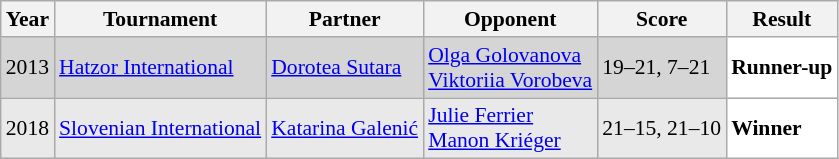<table class="sortable wikitable" style="font-size: 90%;">
<tr>
<th>Year</th>
<th>Tournament</th>
<th>Partner</th>
<th>Opponent</th>
<th>Score</th>
<th>Result</th>
</tr>
<tr style="background:#D5D5D5">
<td align="center">2013</td>
<td align="left"><a href='#'>Hatzor International</a></td>
<td align="left"> <a href='#'>Dorotea Sutara</a></td>
<td align="left"> <a href='#'>Olga Golovanova</a><br> <a href='#'>Viktoriia Vorobeva</a></td>
<td align="left">19–21, 7–21</td>
<td style="text-align:left; background:white"> <strong>Runner-up</strong></td>
</tr>
<tr style="background:#E9E9E9">
<td align="center">2018</td>
<td align="left"><a href='#'>Slovenian International</a></td>
<td align="left"> <a href='#'>Katarina Galenić</a></td>
<td align="left"> <a href='#'>Julie Ferrier</a><br> <a href='#'>Manon Kriéger</a></td>
<td align="left">21–15, 21–10</td>
<td style="text-align:left; background:white"> <strong>Winner</strong></td>
</tr>
</table>
